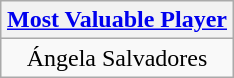<table class=wikitable style="text-align:center; margin:auto">
<tr>
<th><a href='#'>Most Valuable Player</a></th>
</tr>
<tr>
<td> Ángela Salvadores</td>
</tr>
</table>
